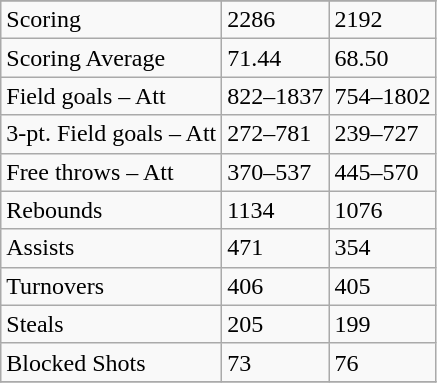<table class="wikitable">
<tr>
</tr>
<tr>
<td>Scoring</td>
<td>2286</td>
<td>2192</td>
</tr>
<tr>
<td>Scoring Average</td>
<td>71.44</td>
<td>68.50</td>
</tr>
<tr>
<td>Field goals – Att</td>
<td>822–1837</td>
<td>754–1802</td>
</tr>
<tr>
<td>3-pt. Field goals – Att</td>
<td>272–781</td>
<td>239–727</td>
</tr>
<tr>
<td>Free throws – Att</td>
<td>370–537</td>
<td>445–570</td>
</tr>
<tr>
<td>Rebounds</td>
<td>1134</td>
<td>1076</td>
</tr>
<tr>
<td>Assists</td>
<td>471</td>
<td>354</td>
</tr>
<tr>
<td>Turnovers</td>
<td>406</td>
<td>405</td>
</tr>
<tr>
<td>Steals</td>
<td>205</td>
<td>199</td>
</tr>
<tr>
<td>Blocked Shots</td>
<td>73</td>
<td>76</td>
</tr>
<tr>
</tr>
</table>
